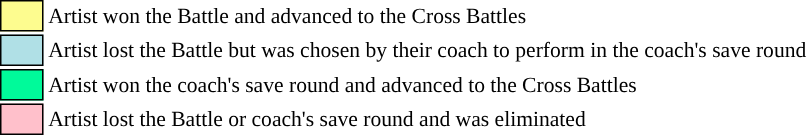<table class="toccolours" style="font-size: 90%; white-space: nowrap;”">
<tr>
<td style="background:#fdfc8f; border:1px solid black;">       </td>
<td>Artist won the Battle and advanced to the Cross Battles</td>
</tr>
<tr>
<td style="background:#b0e0e6; border:1px solid black;">       </td>
<td>Artist lost the Battle but was chosen by their coach to perform in the coach's save round</td>
</tr>
<tr>
<td style="background:#00FA9A; border:1px solid black;">       </td>
<td>Artist won the coach's save round and advanced to the Cross Battles</td>
</tr>
<tr>
<td style="background:pink; border:1px solid black;">       </td>
<td>Artist lost the Battle or coach's save round and was eliminated</td>
</tr>
<tr>
</tr>
</table>
